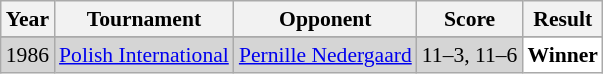<table class="sortable wikitable" style="font-size: 90%;">
<tr>
<th>Year</th>
<th>Tournament</th>
<th>Opponent</th>
<th>Score</th>
<th>Result</th>
</tr>
<tr>
</tr>
<tr style="background:#D5D5D5">
<td align="center">1986</td>
<td align="left"><a href='#'>Polish International</a></td>
<td align="left"> <a href='#'>Pernille Nedergaard</a></td>
<td align="left">11–3, 11–6</td>
<td style="text-align:left; background:white"> <strong>Winner</strong></td>
</tr>
</table>
